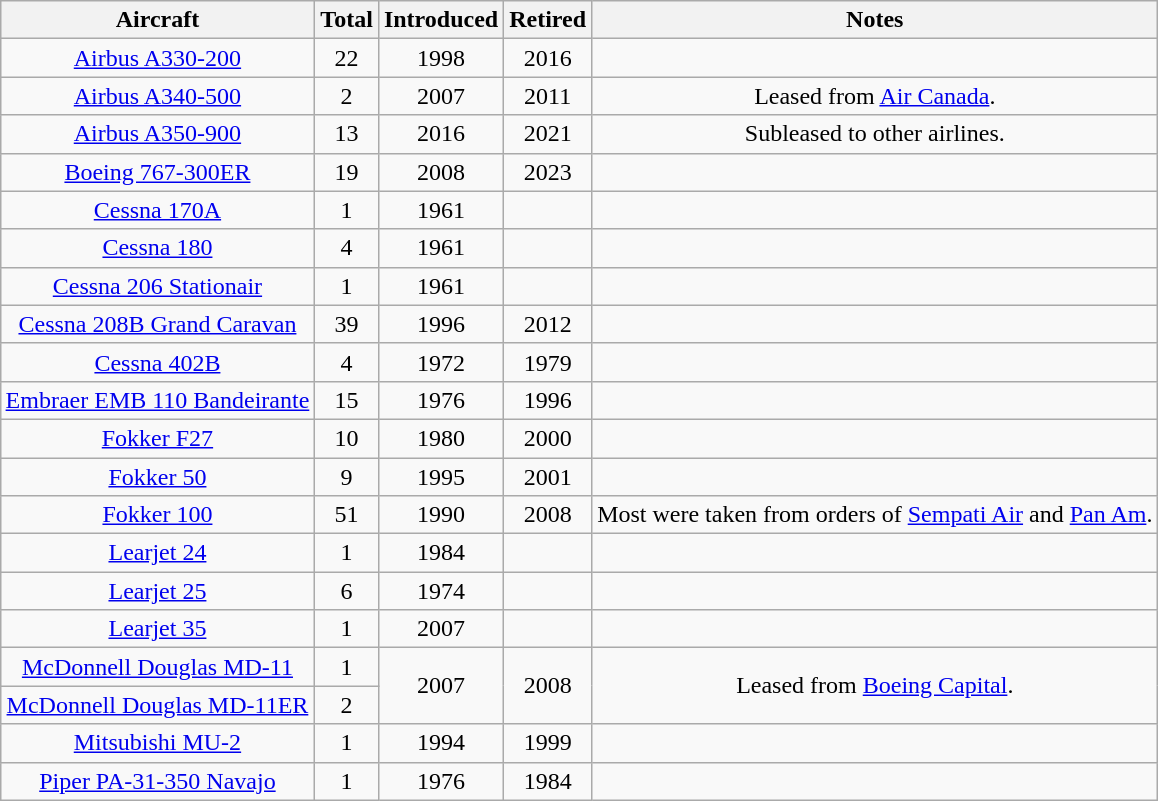<table class="wikitable" style="margin:0.5em auto; text-align:center">
<tr>
<th>Aircraft</th>
<th>Total</th>
<th>Introduced</th>
<th>Retired</th>
<th>Notes</th>
</tr>
<tr>
<td><a href='#'>Airbus A330-200</a></td>
<td>22</td>
<td>1998</td>
<td>2016</td>
<td></td>
</tr>
<tr>
<td><a href='#'>Airbus A340-500</a></td>
<td>2</td>
<td>2007</td>
<td>2011</td>
<td>Leased from <a href='#'>Air Canada</a>.</td>
</tr>
<tr>
<td><a href='#'>Airbus A350-900</a></td>
<td>13</td>
<td>2016</td>
<td>2021</td>
<td>Subleased to other airlines.</td>
</tr>
<tr>
<td><a href='#'>Boeing 767-300ER</a></td>
<td>19</td>
<td>2008</td>
<td>2023</td>
<td></td>
</tr>
<tr>
<td><a href='#'>Cessna 170A</a></td>
<td>1</td>
<td>1961</td>
<td></td>
<td></td>
</tr>
<tr>
<td><a href='#'>Cessna 180</a></td>
<td>4</td>
<td>1961</td>
<td></td>
<td></td>
</tr>
<tr>
<td><a href='#'>Cessna 206 Stationair</a></td>
<td>1</td>
<td>1961</td>
<td></td>
<td></td>
</tr>
<tr>
<td><a href='#'>Cessna 208B Grand Caravan</a></td>
<td>39</td>
<td>1996</td>
<td>2012</td>
<td></td>
</tr>
<tr>
<td><a href='#'>Cessna 402B</a></td>
<td>4</td>
<td>1972</td>
<td>1979</td>
<td></td>
</tr>
<tr>
<td><a href='#'>Embraer EMB 110 Bandeirante</a></td>
<td>15</td>
<td>1976</td>
<td>1996</td>
<td></td>
</tr>
<tr>
<td><a href='#'>Fokker F27</a></td>
<td>10</td>
<td>1980</td>
<td>2000</td>
<td></td>
</tr>
<tr>
<td><a href='#'>Fokker 50</a></td>
<td>9</td>
<td>1995</td>
<td>2001</td>
<td></td>
</tr>
<tr>
<td><a href='#'>Fokker 100</a></td>
<td>51</td>
<td>1990</td>
<td>2008</td>
<td>Most were taken from orders of <a href='#'>Sempati Air</a> and <a href='#'>Pan Am</a>.</td>
</tr>
<tr>
<td><a href='#'>Learjet 24</a></td>
<td>1</td>
<td>1984</td>
<td></td>
<td></td>
</tr>
<tr>
<td><a href='#'>Learjet 25</a></td>
<td>6</td>
<td>1974</td>
<td></td>
<td></td>
</tr>
<tr>
<td><a href='#'>Learjet 35</a></td>
<td>1</td>
<td>2007</td>
<td></td>
<td></td>
</tr>
<tr>
<td><a href='#'>McDonnell Douglas MD-11</a></td>
<td>1</td>
<td rowspan=2>2007</td>
<td rowspan=2>2008</td>
<td rowspan=2>Leased from <a href='#'>Boeing Capital</a>.</td>
</tr>
<tr>
<td><a href='#'>McDonnell Douglas MD-11ER</a></td>
<td>2</td>
</tr>
<tr>
<td><a href='#'>Mitsubishi MU-2</a></td>
<td>1</td>
<td>1994</td>
<td>1999</td>
<td></td>
</tr>
<tr>
<td><a href='#'>Piper PA-31-350 Navajo</a></td>
<td>1</td>
<td>1976</td>
<td>1984</td>
<td></td>
</tr>
</table>
